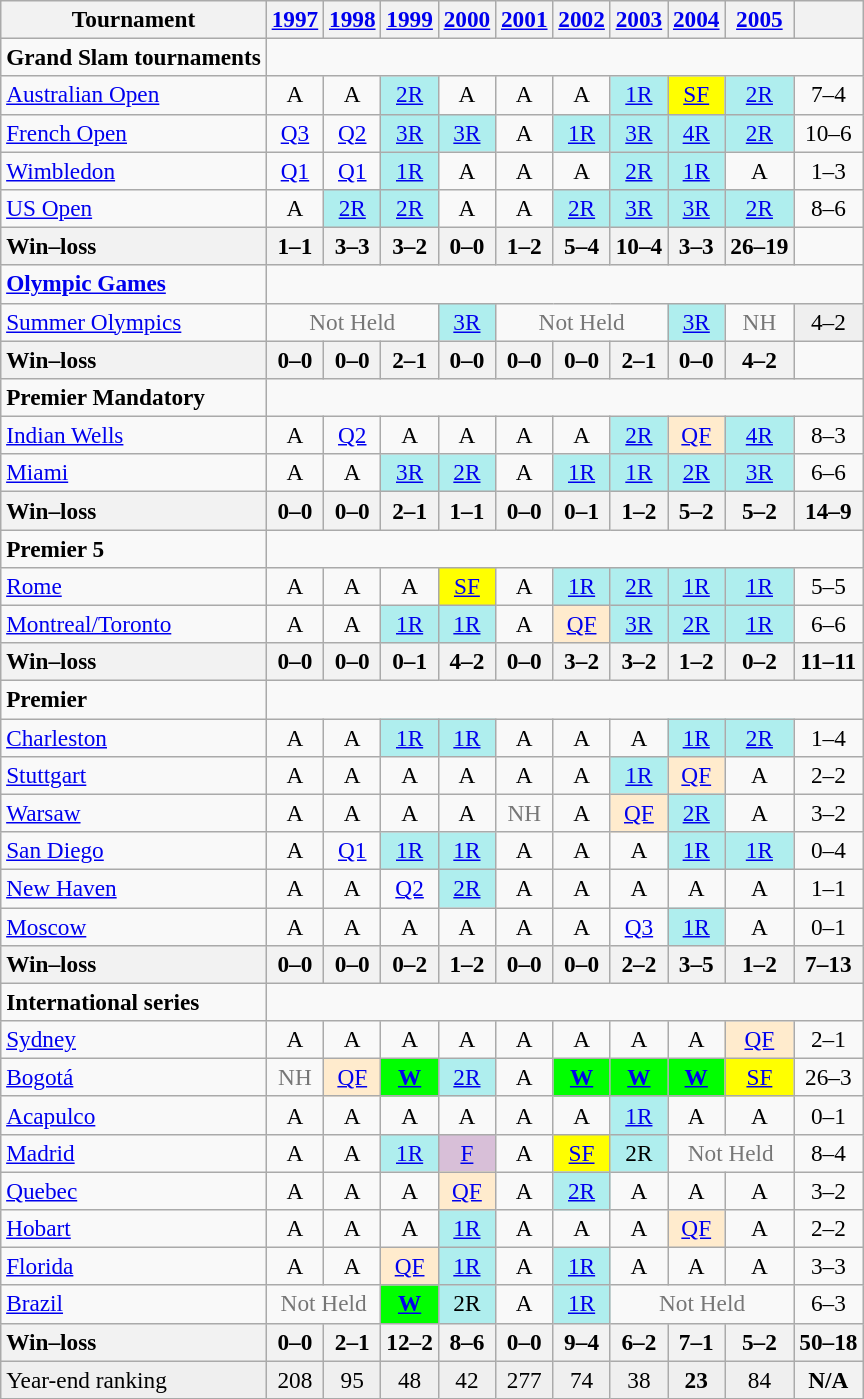<table class=wikitable style=text-align:center;font-size:97%>
<tr>
<th>Tournament</th>
<th><a href='#'>1997</a></th>
<th><a href='#'>1998</a></th>
<th><a href='#'>1999</a></th>
<th><a href='#'>2000</a></th>
<th><a href='#'>2001</a></th>
<th><a href='#'>2002</a></th>
<th><a href='#'>2003</a></th>
<th><a href='#'>2004</a></th>
<th><a href='#'>2005</a></th>
<th></th>
</tr>
<tr>
<td align=left><strong>Grand Slam tournaments</strong></td>
<td colspan=11></td>
</tr>
<tr>
<td align=left><a href='#'>Australian Open</a></td>
<td>A</td>
<td>A</td>
<td bgcolor=afeeee><a href='#'>2R</a></td>
<td>A</td>
<td>A</td>
<td>A</td>
<td bgcolor=afeeee><a href='#'>1R</a></td>
<td bgcolor=yellow><a href='#'>SF</a></td>
<td bgcolor=afeeee><a href='#'>2R</a></td>
<td>7–4</td>
</tr>
<tr>
<td align=left><a href='#'>French Open</a></td>
<td><a href='#'>Q3</a></td>
<td><a href='#'>Q2</a></td>
<td bgcolor=afeeee><a href='#'>3R</a></td>
<td bgcolor=afeeee><a href='#'>3R</a></td>
<td>A</td>
<td bgcolor=afeeee><a href='#'>1R</a></td>
<td bgcolor=afeeee><a href='#'>3R</a></td>
<td bgcolor=afeeee><a href='#'>4R</a></td>
<td bgcolor=afeeee><a href='#'>2R</a></td>
<td>10–6</td>
</tr>
<tr>
<td align=left><a href='#'>Wimbledon</a></td>
<td><a href='#'>Q1</a></td>
<td><a href='#'>Q1</a></td>
<td bgcolor=afeeee><a href='#'>1R</a></td>
<td>A</td>
<td>A</td>
<td>A</td>
<td bgcolor=afeeee><a href='#'>2R</a></td>
<td bgcolor=afeeee><a href='#'>1R</a></td>
<td>A</td>
<td>1–3</td>
</tr>
<tr>
<td align=left><a href='#'>US Open</a></td>
<td>A</td>
<td bgcolor=afeeee><a href='#'>2R</a></td>
<td bgcolor=afeeee><a href='#'>2R</a></td>
<td>A</td>
<td>A</td>
<td bgcolor=afeeee><a href='#'>2R</a></td>
<td bgcolor=afeeee><a href='#'>3R</a></td>
<td bgcolor=afeeee><a href='#'>3R</a></td>
<td bgcolor=afeeee><a href='#'>2R</a></td>
<td>8–6</td>
</tr>
<tr>
<th style=text-align:left>Win–loss</th>
<th>1–1</th>
<th>3–3</th>
<th>3–2</th>
<th>0–0</th>
<th>1–2</th>
<th>5–4</th>
<th>10–4</th>
<th>3–3</th>
<th>26–19</th>
</tr>
<tr>
<td align=left><strong><a href='#'>Olympic Games</a></strong></td>
<td colspan=10></td>
</tr>
<tr>
<td align=left><a href='#'>Summer Olympics</a></td>
<td colspan=3 style=color:#767676>Not Held</td>
<td bgcolor=afeeee><a href='#'>3R</a></td>
<td colspan=3 style=color:#767676>Not Held</td>
<td bgcolor=afeeee><a href='#'>3R</a></td>
<td style=color:#767676>NH</td>
<td bgcolor=#EFEFEF>4–2</td>
</tr>
<tr>
<th style=text-align:left>Win–loss</th>
<th>0–0</th>
<th>0–0</th>
<th>2–1</th>
<th>0–0</th>
<th>0–0</th>
<th>0–0</th>
<th>2–1</th>
<th>0–0</th>
<th>4–2</th>
</tr>
<tr>
<td align=left><strong>Premier Mandatory</strong></td>
<td colspan=10></td>
</tr>
<tr>
<td align=left><a href='#'>Indian Wells</a></td>
<td>A</td>
<td><a href='#'>Q2</a></td>
<td>A</td>
<td>A</td>
<td>A</td>
<td>A</td>
<td bgcolor=afeeee><a href='#'>2R</a></td>
<td bgcolor=FFEBCD><a href='#'>QF</a></td>
<td bgcolor=afeeee><a href='#'>4R</a></td>
<td>8–3</td>
</tr>
<tr>
<td align=left><a href='#'>Miami</a></td>
<td>A</td>
<td>A</td>
<td bgcolor=afeeee><a href='#'>3R</a></td>
<td bgcolor=afeeee><a href='#'>2R</a></td>
<td>A</td>
<td bgcolor=afeeee><a href='#'>1R</a></td>
<td bgcolor=afeeee><a href='#'>1R</a></td>
<td bgcolor=afeeee><a href='#'>2R</a></td>
<td bgcolor=afeeee><a href='#'>3R</a></td>
<td>6–6</td>
</tr>
<tr>
<th style=text-align:left>Win–loss</th>
<th>0–0</th>
<th>0–0</th>
<th>2–1</th>
<th>1–1</th>
<th>0–0</th>
<th>0–1</th>
<th>1–2</th>
<th>5–2</th>
<th>5–2</th>
<th>14–9</th>
</tr>
<tr>
<td align=left><strong>Premier 5</strong></td>
<td colspan=10></td>
</tr>
<tr>
<td align=left><a href='#'>Rome</a></td>
<td>A</td>
<td>A</td>
<td>A</td>
<td bgcolor=yellow><a href='#'>SF</a></td>
<td>A</td>
<td bgcolor=afeeee><a href='#'>1R</a></td>
<td bgcolor=afeeee><a href='#'>2R</a></td>
<td bgcolor=afeeee><a href='#'>1R</a></td>
<td bgcolor=afeeee><a href='#'>1R</a></td>
<td>5–5</td>
</tr>
<tr>
<td align=left><a href='#'>Montreal/Toronto</a></td>
<td>A</td>
<td>A</td>
<td bgcolor=afeeee><a href='#'>1R</a></td>
<td bgcolor=afeeee><a href='#'>1R</a></td>
<td>A</td>
<td bgcolor=FFEBCD><a href='#'>QF</a></td>
<td bgcolor=afeeee><a href='#'>3R</a></td>
<td bgcolor=afeeee><a href='#'>2R</a></td>
<td bgcolor=afeeee><a href='#'>1R</a></td>
<td>6–6</td>
</tr>
<tr>
<th style=text-align:left>Win–loss</th>
<th>0–0</th>
<th>0–0</th>
<th>0–1</th>
<th>4–2</th>
<th>0–0</th>
<th>3–2</th>
<th>3–2</th>
<th>1–2</th>
<th>0–2</th>
<th>11–11</th>
</tr>
<tr>
<td align=left><strong>Premier</strong></td>
<td colspan=10></td>
</tr>
<tr>
<td align=left><a href='#'>Charleston</a></td>
<td>A</td>
<td>A</td>
<td bgcolor=afeeee><a href='#'>1R</a></td>
<td bgcolor=afeeee><a href='#'>1R</a></td>
<td>A</td>
<td>A</td>
<td>A</td>
<td bgcolor=afeeee><a href='#'>1R</a></td>
<td bgcolor=afeeee><a href='#'>2R</a></td>
<td>1–4</td>
</tr>
<tr>
<td align=left><a href='#'>Stuttgart</a></td>
<td>A</td>
<td>A</td>
<td>A</td>
<td>A</td>
<td>A</td>
<td>A</td>
<td bgcolor=afeeee><a href='#'>1R</a></td>
<td bgcolor=FFEBCD><a href='#'>QF</a></td>
<td>A</td>
<td>2–2</td>
</tr>
<tr>
<td align=left><a href='#'>Warsaw</a></td>
<td>A</td>
<td>A</td>
<td>A</td>
<td>A</td>
<td style=color:#767676>NH</td>
<td>A</td>
<td bgcolor=FFEBCD><a href='#'>QF</a></td>
<td bgcolor=afeeee><a href='#'>2R</a></td>
<td>A</td>
<td>3–2</td>
</tr>
<tr>
<td align=left><a href='#'>San Diego</a></td>
<td>A</td>
<td><a href='#'>Q1</a></td>
<td bgcolor=afeeee><a href='#'>1R</a></td>
<td bgcolor=afeeee><a href='#'>1R</a></td>
<td>A</td>
<td>A</td>
<td>A</td>
<td bgcolor=afeeee><a href='#'>1R</a></td>
<td bgcolor=afeeee><a href='#'>1R</a></td>
<td>0–4</td>
</tr>
<tr>
<td align=left><a href='#'>New Haven</a></td>
<td>A</td>
<td>A</td>
<td><a href='#'>Q2</a></td>
<td bgcolor=afeeee><a href='#'>2R</a></td>
<td>A</td>
<td>A</td>
<td>A</td>
<td>A</td>
<td>A</td>
<td>1–1</td>
</tr>
<tr>
<td align=left><a href='#'>Moscow</a></td>
<td>A</td>
<td>A</td>
<td>A</td>
<td>A</td>
<td>A</td>
<td>A</td>
<td><a href='#'>Q3</a></td>
<td bgcolor=afeeee><a href='#'>1R</a></td>
<td>A</td>
<td>0–1</td>
</tr>
<tr>
<th style=text-align:left>Win–loss</th>
<th>0–0</th>
<th>0–0</th>
<th>0–2</th>
<th>1–2</th>
<th>0–0</th>
<th>0–0</th>
<th>2–2</th>
<th>3–5</th>
<th>1–2</th>
<th>7–13</th>
</tr>
<tr>
<td align=left><strong>International series</strong></td>
<td colspan=10></td>
</tr>
<tr>
<td align=left><a href='#'>Sydney</a></td>
<td>A</td>
<td>A</td>
<td>A</td>
<td>A</td>
<td>A</td>
<td>A</td>
<td>A</td>
<td>A</td>
<td bgcolor=FFEBCD><a href='#'>QF</a></td>
<td>2–1</td>
</tr>
<tr>
<td align=left><a href='#'>Bogotá</a></td>
<td colspan=1 style=color:#767676>NH</td>
<td bgcolor=FFEBCD><a href='#'>QF</a></td>
<td bgcolor=Lime><strong><a href='#'>W</a></strong></td>
<td bgcolor=afeeee><a href='#'>2R</a></td>
<td>A</td>
<td bgcolor=Lime><strong><a href='#'>W</a></strong></td>
<td bgcolor=Lime><strong><a href='#'>W</a></strong></td>
<td bgcolor=Lime><strong><a href='#'>W</a></strong></td>
<td bgcolor=yellow><a href='#'>SF</a></td>
<td>26–3</td>
</tr>
<tr>
<td align=left><a href='#'>Acapulco</a></td>
<td>A</td>
<td>A</td>
<td>A</td>
<td>A</td>
<td>A</td>
<td>A</td>
<td bgcolor=afeeee><a href='#'>1R</a></td>
<td>A</td>
<td>A</td>
<td>0–1</td>
</tr>
<tr>
<td align=left><a href='#'>Madrid</a></td>
<td>A</td>
<td>A</td>
<td bgcolor=afeeee><a href='#'>1R</a></td>
<td bgcolor=thistle><a href='#'>F</a></td>
<td>A</td>
<td bgcolor=yellow><a href='#'>SF</a></td>
<td bgcolor=afeeee>2R</td>
<td colspan=2 style=color:#767676>Not Held</td>
<td>8–4</td>
</tr>
<tr>
<td align=left><a href='#'>Quebec</a></td>
<td>A</td>
<td>A</td>
<td>A</td>
<td bgcolor=ffebcd><a href='#'>QF</a></td>
<td>A</td>
<td bgcolor=afeeee><a href='#'>2R</a></td>
<td>A</td>
<td>A</td>
<td>A</td>
<td>3–2</td>
</tr>
<tr>
<td align=left><a href='#'>Hobart</a></td>
<td>A</td>
<td>A</td>
<td>A</td>
<td bgcolor=afeeee><a href='#'>1R</a></td>
<td>A</td>
<td>A</td>
<td>A</td>
<td bgcolor=ffebcd><a href='#'>QF</a></td>
<td>A</td>
<td>2–2</td>
</tr>
<tr>
<td align=left><a href='#'>Florida</a></td>
<td>A</td>
<td>A</td>
<td bgcolor=ffebcd><a href='#'>QF</a></td>
<td bgcolor=afeeee><a href='#'>1R</a></td>
<td>A</td>
<td bgcolor=afeeee><a href='#'>1R</a></td>
<td>A</td>
<td>A</td>
<td>A</td>
<td>3–3</td>
</tr>
<tr>
<td align=left><a href='#'>Brazil</a></td>
<td colspan=2 style=color:#767676>Not Held</td>
<td bgcolor=Lime><a href='#'><strong>W</strong></a></td>
<td bgcolor=afeeee>2R</td>
<td>A</td>
<td bgcolor=afeeee><a href='#'>1R</a></td>
<td colspan=3 style=color:#767676>Not Held</td>
<td>6–3</td>
</tr>
<tr>
<th style=text-align:left>Win–loss</th>
<th>0–0</th>
<th>2–1</th>
<th>12–2</th>
<th>8–6</th>
<th>0–0</th>
<th>9–4</th>
<th>6–2</th>
<th>7–1</th>
<th>5–2</th>
<th>50–18</th>
</tr>
<tr bgcolor=efefef>
<td align=left>Year-end ranking</td>
<td>208</td>
<td>95</td>
<td>48</td>
<td>42</td>
<td>277</td>
<td>74</td>
<td>38</td>
<td><strong>23</strong></td>
<td>84</td>
<th>N/A</th>
</tr>
</table>
